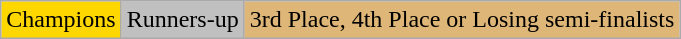<table class="wikitable">
<tr>
<td style="background-color: gold">Champions</td>
<td style="background-color: silver">Runners-up</td>
<td style="background-color: #deb678">3rd Place, 4th Place or Losing semi-finalists</td>
</tr>
</table>
